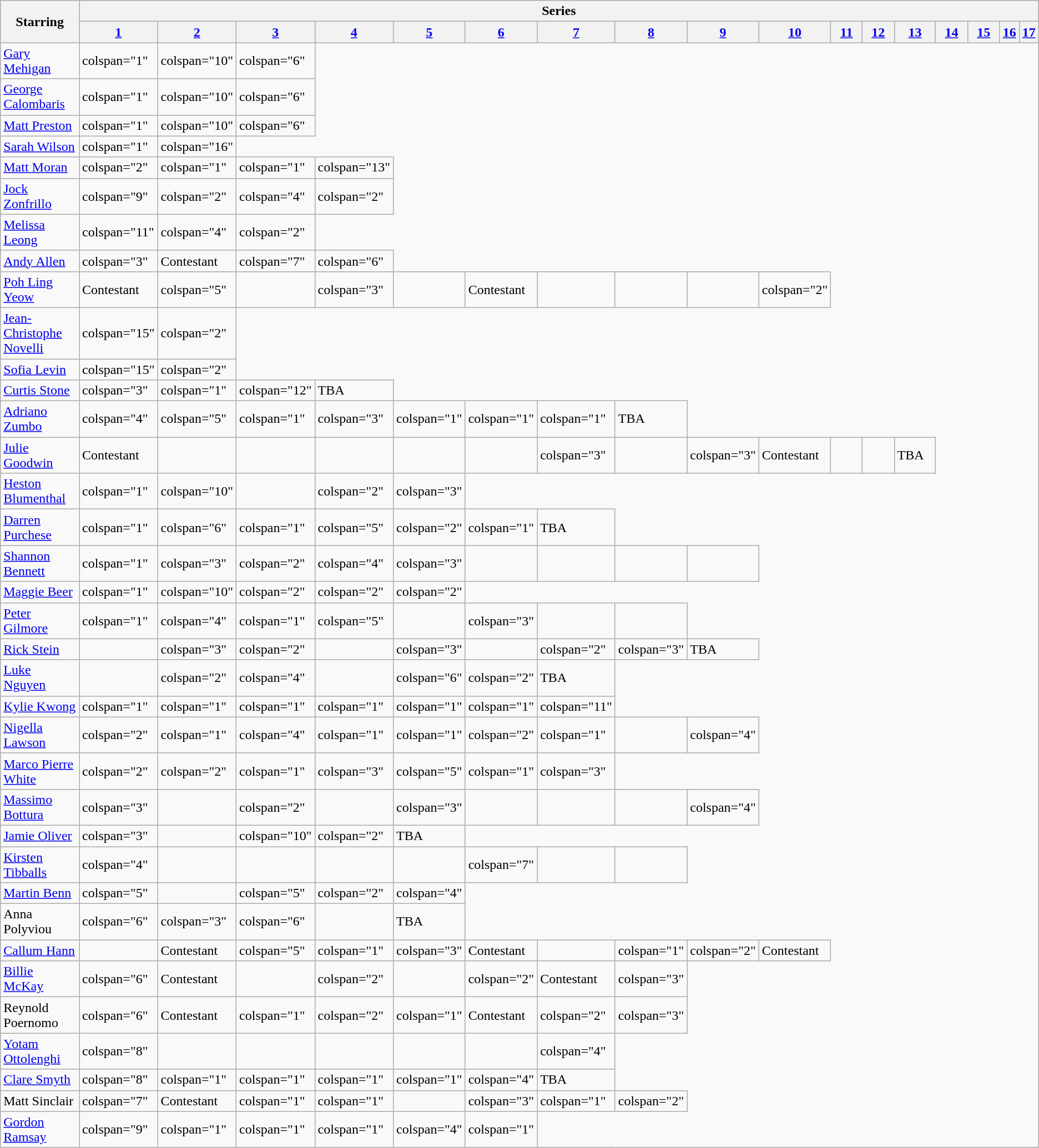<table class="wikitable plainrowheaders" style="font-size:100%;">
<tr>
<th rowspan="2" scope="col" width="10%">Starring</th>
<th colspan="17" scope="col">Series</th>
</tr>
<tr>
<th scope="col" style="width:6%;"><a href='#'>1</a></th>
<th scope="col" style="width:6%;"><a href='#'>2</a></th>
<th scope="col" style="width:6%;"><a href='#'>3</a></th>
<th scope="col" style="width:6%;"><a href='#'>4</a></th>
<th scope="col" style="width:6%;"><a href='#'>5</a></th>
<th scope="col" style="width:6%;"><a href='#'>6</a></th>
<th scope="col" style="width:6%;"><a href='#'>7</a></th>
<th scope="col" style="width:6%;"><a href='#'>8</a></th>
<th scope="col" style="width:6%;"><a href='#'>9</a></th>
<th scope="col" style="width:6%;"><a href='#'>10</a></th>
<th scope="col" style="width:6%;"><a href='#'>11</a></th>
<th scope="col" style="width:6%;"><a href='#'>12</a></th>
<th scope="col" style="width:6%;"><a href='#'>13</a></th>
<th scope="col" style="width:6%;"><a href='#'>14</a></th>
<th scope="col" style="width:6%;"><a href='#'>15</a></th>
<th scope="col" style="width:6%;"><a href='#'>16</a></th>
<th scope="col" style="width:6%;"><a href='#'>17</a></th>
</tr>
<tr>
<td scope="row"><a href='#'>Gary Mehigan</a></td>
<td>colspan="1" </td>
<td>colspan="10" </td>
<td>colspan="6" </td>
</tr>
<tr>
<td scope="row"><a href='#'>George Calombaris</a></td>
<td>colspan="1" </td>
<td>colspan="10" </td>
<td>colspan="6" </td>
</tr>
<tr>
<td scope="row"><a href='#'>Matt Preston</a></td>
<td>colspan="1" </td>
<td>colspan="10" </td>
<td>colspan="6" </td>
</tr>
<tr>
<td scope="row"><a href='#'>Sarah Wilson</a></td>
<td>colspan="1" </td>
<td>colspan="16" </td>
</tr>
<tr>
<td scope="row"><a href='#'>Matt Moran</a></td>
<td>colspan="2" </td>
<td>colspan="1" </td>
<td>colspan="1" </td>
<td>colspan="13" </td>
</tr>
<tr>
<td scope="row"><a href='#'>Jock Zonfrillo</a></td>
<td>colspan="9" </td>
<td>colspan="2" </td>
<td>colspan="4" </td>
<td>colspan="2" </td>
</tr>
<tr>
<td scope="row"><a href='#'>Melissa Leong</a></td>
<td>colspan="11" </td>
<td>colspan="4" </td>
<td>colspan="2" </td>
</tr>
<tr>
<td scope="row"><a href='#'>Andy Allen</a></td>
<td>colspan="3" </td>
<td>Contestant</td>
<td>colspan="7" </td>
<td>colspan="6" </td>
</tr>
<tr>
<td scope="row"><a href='#'>Poh Ling Yeow</a></td>
<td>Contestant</td>
<td>colspan="5" </td>
<td></td>
<td>colspan="3" </td>
<td></td>
<td>Contestant</td>
<td></td>
<td></td>
<td></td>
<td>colspan="2" </td>
</tr>
<tr>
<td scope="row"><a href='#'>Jean-Christophe Novelli</a></td>
<td>colspan="15" </td>
<td>colspan="2" </td>
</tr>
<tr>
<td scope="row"><a href='#'>Sofia Levin</a></td>
<td>colspan="15" </td>
<td>colspan="2" </td>
</tr>
<tr>
<td scope="row"><a href='#'>Curtis Stone</a></td>
<td>colspan="3" </td>
<td>colspan="1" </td>
<td>colspan="12" </td>
<td>TBA</td>
</tr>
<tr>
<td scope="row"><a href='#'>Adriano Zumbo</a></td>
<td>colspan="4" </td>
<td>colspan="5" </td>
<td>colspan="1" </td>
<td>colspan="3" </td>
<td>colspan="1" </td>
<td>colspan="1" </td>
<td>colspan="1" </td>
<td>TBA</td>
</tr>
<tr>
<td scope="row"><a href='#'>Julie Goodwin</a></td>
<td>Contestant</td>
<td></td>
<td></td>
<td></td>
<td></td>
<td></td>
<td>colspan="3" </td>
<td></td>
<td>colspan="3" </td>
<td>Contestant</td>
<td></td>
<td></td>
<td>TBA</td>
</tr>
<tr>
<td scope="row"><a href='#'>Heston Blumenthal</a></td>
<td>colspan="1" </td>
<td>colspan="10" </td>
<td></td>
<td>colspan="2" </td>
<td>colspan="3" </td>
</tr>
<tr>
<td scope="row"><a href='#'>Darren Purchese</a></td>
<td>colspan="1" </td>
<td>colspan="6" </td>
<td>colspan="1" </td>
<td>colspan="5" </td>
<td>colspan="2" </td>
<td>colspan="1" </td>
<td>TBA</td>
</tr>
<tr>
<td scope="row"><a href='#'>Shannon Bennett</a></td>
<td>colspan="1" </td>
<td>colspan="3" </td>
<td>colspan="2" </td>
<td>colspan="4" </td>
<td>colspan="3" </td>
<td></td>
<td></td>
<td></td>
<td></td>
</tr>
<tr>
<td scope="row"><a href='#'>Maggie Beer</a></td>
<td>colspan="1" </td>
<td>colspan="10" </td>
<td>colspan="2" </td>
<td>colspan="2" </td>
<td>colspan="2" </td>
</tr>
<tr>
<td scope="row"><a href='#'>Peter Gilmore</a></td>
<td>colspan="1" </td>
<td>colspan="4" </td>
<td>colspan="1" </td>
<td>colspan="5" </td>
<td></td>
<td>colspan="3" </td>
<td></td>
<td></td>
</tr>
<tr>
<td scope="row"><a href='#'>Rick Stein</a></td>
<td></td>
<td>colspan="3" </td>
<td>colspan="2" </td>
<td></td>
<td>colspan="3" </td>
<td></td>
<td>colspan="2" </td>
<td>colspan="3" </td>
<td>TBA</td>
</tr>
<tr>
<td scope="row"><a href='#'>Luke Nguyen</a></td>
<td></td>
<td>colspan="2" </td>
<td>colspan="4" </td>
<td></td>
<td>colspan="6" </td>
<td>colspan="2" </td>
<td>TBA</td>
</tr>
<tr>
<td scope="row"><a href='#'>Kylie Kwong</a></td>
<td>colspan="1" </td>
<td>colspan="1" </td>
<td>colspan="1" </td>
<td>colspan="1" </td>
<td>colspan="1" </td>
<td>colspan="1" </td>
<td>colspan="11" </td>
</tr>
<tr>
<td scope="row"><a href='#'>Nigella Lawson</a></td>
<td>colspan="2" </td>
<td>colspan="1" </td>
<td>colspan="4" </td>
<td>colspan="1" </td>
<td>colspan="1" </td>
<td>colspan="2" </td>
<td>colspan="1" </td>
<td></td>
<td>colspan="4" </td>
</tr>
<tr>
<td scope="row"><a href='#'>Marco Pierre White</a></td>
<td>colspan="2" </td>
<td>colspan="2" </td>
<td>colspan="1" </td>
<td>colspan="3" </td>
<td>colspan="5" </td>
<td>colspan="1" </td>
<td>colspan="3" </td>
</tr>
<tr>
<td scope="row"><a href='#'>Massimo Bottura</a></td>
<td>colspan="3" </td>
<td></td>
<td>colspan="2" </td>
<td></td>
<td>colspan="3" </td>
<td></td>
<td></td>
<td></td>
<td>colspan="4" </td>
</tr>
<tr>
<td scope="row"><a href='#'>Jamie Oliver</a></td>
<td>colspan="3" </td>
<td></td>
<td>colspan="10" </td>
<td>colspan="2" </td>
<td>TBA</td>
</tr>
<tr>
<td scope="row"><a href='#'>Kirsten Tibballs</a></td>
<td>colspan="4" </td>
<td></td>
<td></td>
<td></td>
<td></td>
<td>colspan="7" </td>
<td></td>
<td></td>
</tr>
<tr>
<td scope="row"><a href='#'>Martin Benn</a></td>
<td>colspan="5" </td>
<td></td>
<td>colspan="5" </td>
<td>colspan="2" </td>
<td>colspan="4" </td>
</tr>
<tr>
<td scope="row">Anna Polyviou</td>
<td>colspan="6" </td>
<td>colspan="3" </td>
<td>colspan="6" </td>
<td></td>
<td>TBA</td>
</tr>
<tr>
<td scope="row"><a href='#'>Callum Hann</a></td>
<td></td>
<td>Contestant</td>
<td>colspan="5" </td>
<td>colspan="1" </td>
<td>colspan="3" </td>
<td>Contestant</td>
<td></td>
<td>colspan="1" </td>
<td>colspan="2" </td>
<td>Contestant</td>
</tr>
<tr>
<td scope="row"><a href='#'>Billie McKay</a></td>
<td>colspan="6" </td>
<td>Contestant</td>
<td></td>
<td>colspan="2" </td>
<td></td>
<td>colspan="2" </td>
<td>Contestant</td>
<td>colspan="3" </td>
</tr>
<tr>
<td scope="row">Reynold Poernomo</td>
<td>colspan="6" </td>
<td>Contestant</td>
<td>colspan="1" </td>
<td>colspan="2" </td>
<td>colspan="1" </td>
<td>Contestant</td>
<td>colspan="2" </td>
<td>colspan="3" </td>
</tr>
<tr>
<td scope="row"><a href='#'>Yotam Ottolenghi</a></td>
<td>colspan="8" </td>
<td></td>
<td></td>
<td></td>
<td></td>
<td></td>
<td>colspan="4" </td>
</tr>
<tr>
<td scope="row"><a href='#'>Clare Smyth</a></td>
<td>colspan="8" </td>
<td>colspan="1" </td>
<td>colspan="1" </td>
<td>colspan="1" </td>
<td>colspan="1" </td>
<td>colspan="4" </td>
<td>TBA</td>
</tr>
<tr>
<td scope="row">Matt Sinclair</td>
<td>colspan="7" </td>
<td>Contestant</td>
<td>colspan="1" </td>
<td>colspan="1" </td>
<td></td>
<td>colspan="3" </td>
<td>colspan="1" </td>
<td>colspan="2" </td>
</tr>
<tr>
<td scope="row"><a href='#'>Gordon Ramsay</a></td>
<td>colspan="9"  </td>
<td>colspan="1" </td>
<td>colspan="1" </td>
<td>colspan="1" </td>
<td>colspan="4" </td>
<td>colspan="1" </td>
</tr>
</table>
